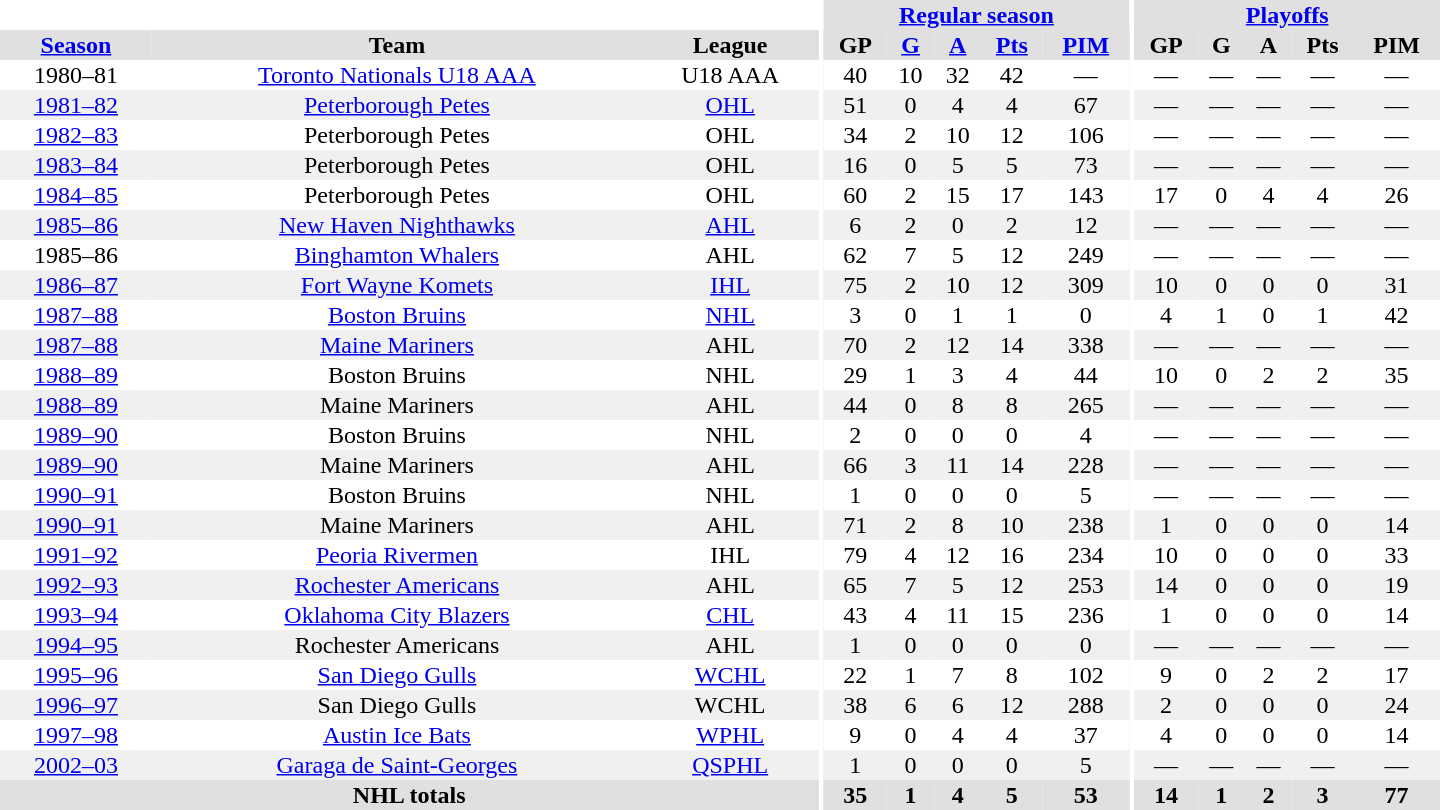<table border="0" cellpadding="1" cellspacing="0" style="text-align:center; width:60em">
<tr bgcolor="#e0e0e0">
<th colspan="3" bgcolor="#ffffff"></th>
<th rowspan="100" bgcolor="#ffffff"></th>
<th colspan="5"><a href='#'>Regular season</a></th>
<th rowspan="100" bgcolor="#ffffff"></th>
<th colspan="5"><a href='#'>Playoffs</a></th>
</tr>
<tr bgcolor="#e0e0e0">
<th><a href='#'>Season</a></th>
<th>Team</th>
<th>League</th>
<th>GP</th>
<th><a href='#'>G</a></th>
<th><a href='#'>A</a></th>
<th><a href='#'>Pts</a></th>
<th><a href='#'>PIM</a></th>
<th>GP</th>
<th>G</th>
<th>A</th>
<th>Pts</th>
<th>PIM</th>
</tr>
<tr>
<td>1980–81</td>
<td><a href='#'>Toronto Nationals U18 AAA</a></td>
<td>U18 AAA</td>
<td>40</td>
<td>10</td>
<td>32</td>
<td>42</td>
<td>—</td>
<td>—</td>
<td>—</td>
<td>—</td>
<td>—</td>
<td>—</td>
</tr>
<tr bgcolor="#f0f0f0">
<td><a href='#'>1981–82</a></td>
<td><a href='#'>Peterborough Petes</a></td>
<td><a href='#'>OHL</a></td>
<td>51</td>
<td>0</td>
<td>4</td>
<td>4</td>
<td>67</td>
<td>—</td>
<td>—</td>
<td>—</td>
<td>—</td>
<td>—</td>
</tr>
<tr>
<td><a href='#'>1982–83</a></td>
<td>Peterborough Petes</td>
<td>OHL</td>
<td>34</td>
<td>2</td>
<td>10</td>
<td>12</td>
<td>106</td>
<td>—</td>
<td>—</td>
<td>—</td>
<td>—</td>
<td>—</td>
</tr>
<tr bgcolor="#f0f0f0">
<td><a href='#'>1983–84</a></td>
<td>Peterborough Petes</td>
<td>OHL</td>
<td>16</td>
<td>0</td>
<td>5</td>
<td>5</td>
<td>73</td>
<td>—</td>
<td>—</td>
<td>—</td>
<td>—</td>
<td>—</td>
</tr>
<tr>
<td><a href='#'>1984–85</a></td>
<td>Peterborough Petes</td>
<td>OHL</td>
<td>60</td>
<td>2</td>
<td>15</td>
<td>17</td>
<td>143</td>
<td>17</td>
<td>0</td>
<td>4</td>
<td>4</td>
<td>26</td>
</tr>
<tr bgcolor="#f0f0f0">
<td><a href='#'>1985–86</a></td>
<td><a href='#'>New Haven Nighthawks</a></td>
<td><a href='#'>AHL</a></td>
<td>6</td>
<td>2</td>
<td>0</td>
<td>2</td>
<td>12</td>
<td>—</td>
<td>—</td>
<td>—</td>
<td>—</td>
<td>—</td>
</tr>
<tr>
<td>1985–86</td>
<td><a href='#'>Binghamton Whalers</a></td>
<td>AHL</td>
<td>62</td>
<td>7</td>
<td>5</td>
<td>12</td>
<td>249</td>
<td>—</td>
<td>—</td>
<td>—</td>
<td>—</td>
<td>—</td>
</tr>
<tr bgcolor="#f0f0f0">
<td><a href='#'>1986–87</a></td>
<td><a href='#'>Fort Wayne Komets</a></td>
<td><a href='#'>IHL</a></td>
<td>75</td>
<td>2</td>
<td>10</td>
<td>12</td>
<td>309</td>
<td>10</td>
<td>0</td>
<td>0</td>
<td>0</td>
<td>31</td>
</tr>
<tr>
<td><a href='#'>1987–88</a></td>
<td><a href='#'>Boston Bruins</a></td>
<td><a href='#'>NHL</a></td>
<td>3</td>
<td>0</td>
<td>1</td>
<td>1</td>
<td>0</td>
<td>4</td>
<td>1</td>
<td>0</td>
<td>1</td>
<td>42</td>
</tr>
<tr bgcolor="#f0f0f0">
<td><a href='#'>1987–88</a></td>
<td><a href='#'>Maine Mariners</a></td>
<td>AHL</td>
<td>70</td>
<td>2</td>
<td>12</td>
<td>14</td>
<td>338</td>
<td>—</td>
<td>—</td>
<td>—</td>
<td>—</td>
<td>—</td>
</tr>
<tr>
<td><a href='#'>1988–89</a></td>
<td>Boston Bruins</td>
<td>NHL</td>
<td>29</td>
<td>1</td>
<td>3</td>
<td>4</td>
<td>44</td>
<td>10</td>
<td>0</td>
<td>2</td>
<td>2</td>
<td>35</td>
</tr>
<tr bgcolor="#f0f0f0">
<td><a href='#'>1988–89</a></td>
<td>Maine Mariners</td>
<td>AHL</td>
<td>44</td>
<td>0</td>
<td>8</td>
<td>8</td>
<td>265</td>
<td>—</td>
<td>—</td>
<td>—</td>
<td>—</td>
<td>—</td>
</tr>
<tr>
<td><a href='#'>1989–90</a></td>
<td>Boston Bruins</td>
<td>NHL</td>
<td>2</td>
<td>0</td>
<td>0</td>
<td>0</td>
<td>4</td>
<td>—</td>
<td>—</td>
<td>—</td>
<td>—</td>
<td>—</td>
</tr>
<tr bgcolor="#f0f0f0">
<td><a href='#'>1989–90</a></td>
<td>Maine Mariners</td>
<td>AHL</td>
<td>66</td>
<td>3</td>
<td>11</td>
<td>14</td>
<td>228</td>
<td>—</td>
<td>—</td>
<td>—</td>
<td>—</td>
<td>—</td>
</tr>
<tr>
<td><a href='#'>1990–91</a></td>
<td>Boston Bruins</td>
<td>NHL</td>
<td>1</td>
<td>0</td>
<td>0</td>
<td>0</td>
<td>5</td>
<td>—</td>
<td>—</td>
<td>—</td>
<td>—</td>
<td>—</td>
</tr>
<tr bgcolor="#f0f0f0">
<td><a href='#'>1990–91</a></td>
<td>Maine Mariners</td>
<td>AHL</td>
<td>71</td>
<td>2</td>
<td>8</td>
<td>10</td>
<td>238</td>
<td>1</td>
<td>0</td>
<td>0</td>
<td>0</td>
<td>14</td>
</tr>
<tr>
<td><a href='#'>1991–92</a></td>
<td><a href='#'>Peoria Rivermen</a></td>
<td>IHL</td>
<td>79</td>
<td>4</td>
<td>12</td>
<td>16</td>
<td>234</td>
<td>10</td>
<td>0</td>
<td>0</td>
<td>0</td>
<td>33</td>
</tr>
<tr bgcolor="#f0f0f0">
<td><a href='#'>1992–93</a></td>
<td><a href='#'>Rochester Americans</a></td>
<td>AHL</td>
<td>65</td>
<td>7</td>
<td>5</td>
<td>12</td>
<td>253</td>
<td>14</td>
<td>0</td>
<td>0</td>
<td>0</td>
<td>19</td>
</tr>
<tr>
<td><a href='#'>1993–94</a></td>
<td><a href='#'>Oklahoma City Blazers</a></td>
<td><a href='#'>CHL</a></td>
<td>43</td>
<td>4</td>
<td>11</td>
<td>15</td>
<td>236</td>
<td>1</td>
<td>0</td>
<td>0</td>
<td>0</td>
<td>14</td>
</tr>
<tr bgcolor="#f0f0f0">
<td><a href='#'>1994–95</a></td>
<td>Rochester Americans</td>
<td>AHL</td>
<td>1</td>
<td>0</td>
<td>0</td>
<td>0</td>
<td>0</td>
<td>—</td>
<td>—</td>
<td>—</td>
<td>—</td>
<td>—</td>
</tr>
<tr>
<td><a href='#'>1995–96</a></td>
<td><a href='#'>San Diego Gulls</a></td>
<td><a href='#'>WCHL</a></td>
<td>22</td>
<td>1</td>
<td>7</td>
<td>8</td>
<td>102</td>
<td>9</td>
<td>0</td>
<td>2</td>
<td>2</td>
<td>17</td>
</tr>
<tr bgcolor="#f0f0f0">
<td><a href='#'>1996–97</a></td>
<td>San Diego Gulls</td>
<td>WCHL</td>
<td>38</td>
<td>6</td>
<td>6</td>
<td>12</td>
<td>288</td>
<td>2</td>
<td>0</td>
<td>0</td>
<td>0</td>
<td>24</td>
</tr>
<tr>
<td><a href='#'>1997–98</a></td>
<td><a href='#'>Austin Ice Bats</a></td>
<td><a href='#'>WPHL</a></td>
<td>9</td>
<td>0</td>
<td>4</td>
<td>4</td>
<td>37</td>
<td>4</td>
<td>0</td>
<td>0</td>
<td>0</td>
<td>14</td>
</tr>
<tr bgcolor="#f0f0f0">
<td><a href='#'>2002–03</a></td>
<td><a href='#'>Garaga de Saint-Georges</a></td>
<td><a href='#'>QSPHL</a></td>
<td>1</td>
<td>0</td>
<td>0</td>
<td>0</td>
<td>5</td>
<td>—</td>
<td>—</td>
<td>—</td>
<td>—</td>
<td>—</td>
</tr>
<tr bgcolor="#e0e0e0">
<th colspan="3">NHL totals</th>
<th>35</th>
<th>1</th>
<th>4</th>
<th>5</th>
<th>53</th>
<th>14</th>
<th>1</th>
<th>2</th>
<th>3</th>
<th>77</th>
</tr>
</table>
